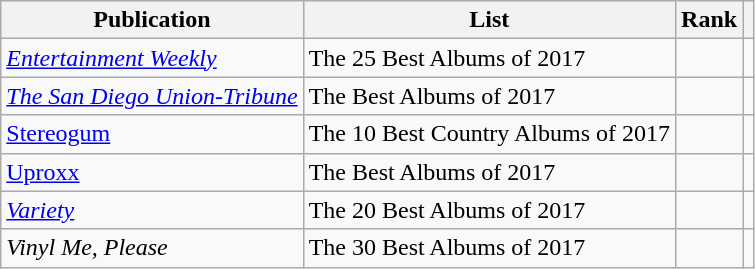<table class="wikitable">
<tr>
<th>Publication</th>
<th>List</th>
<th>Rank</th>
<th></th>
</tr>
<tr>
<td><em><a href='#'>Entertainment Weekly</a></em></td>
<td>The 25 Best Albums of 2017</td>
<td></td>
<td></td>
</tr>
<tr>
<td><em><a href='#'>The San Diego Union-Tribune</a></em></td>
<td>The Best Albums of 2017</td>
<td></td>
<td></td>
</tr>
<tr>
<td><a href='#'>Stereogum</a></td>
<td>The 10 Best Country Albums of 2017</td>
<td></td>
<td></td>
</tr>
<tr>
<td><a href='#'>Uproxx</a></td>
<td>The Best Albums of 2017</td>
<td></td>
<td></td>
</tr>
<tr>
<td><em><a href='#'>Variety</a></em></td>
<td>The 20 Best Albums of 2017</td>
<td></td>
<td></td>
</tr>
<tr>
<td><em>Vinyl Me, Please</em></td>
<td>The 30 Best Albums of 2017</td>
<td></td>
<td></td>
</tr>
</table>
